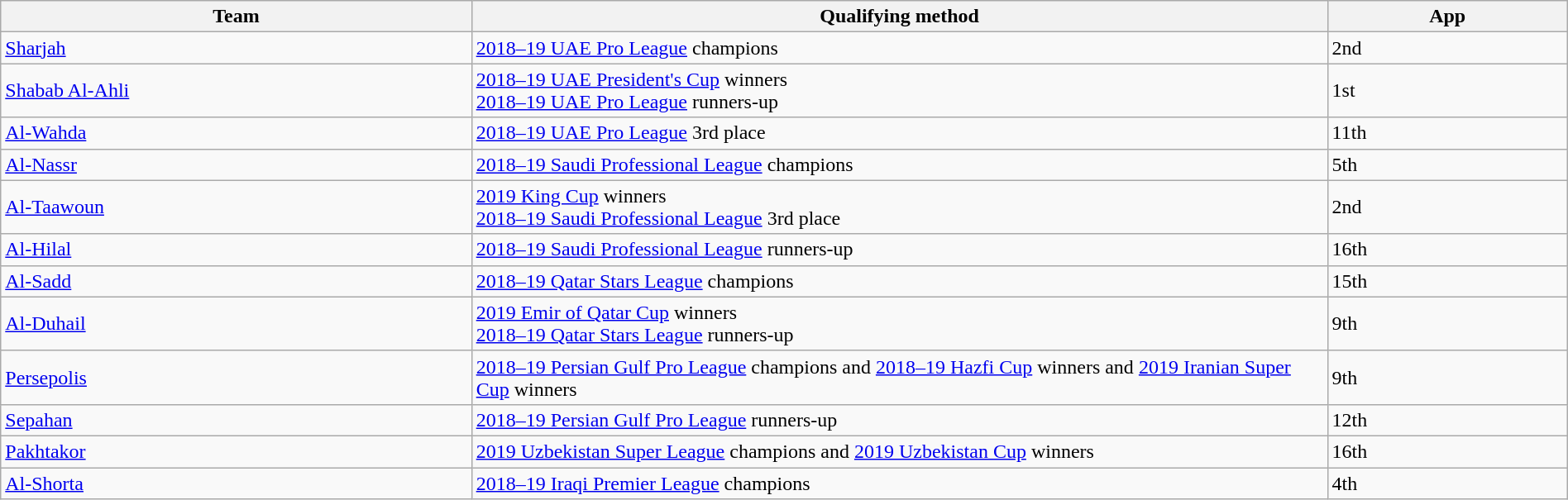<table class="wikitable" style="table-layout:fixed;width:100%;">
<tr>
<th width=30%>Team</th>
<th width=55%>Qualifying method</th>
<th width=15%>App </th>
</tr>
<tr>
<td> <a href='#'>Sharjah</a></td>
<td><a href='#'>2018–19 UAE Pro League</a> champions</td>
<td>2nd </td>
</tr>
<tr>
<td> <a href='#'>Shabab Al-Ahli</a></td>
<td><a href='#'>2018–19 UAE President's Cup</a> winners<br><a href='#'>2018–19 UAE Pro League</a> runners-up</td>
<td>1st</td>
</tr>
<tr>
<td> <a href='#'>Al-Wahda</a></td>
<td><a href='#'>2018–19 UAE Pro League</a> 3rd place</td>
<td>11th </td>
</tr>
<tr>
<td> <a href='#'>Al-Nassr</a></td>
<td><a href='#'>2018–19 Saudi Professional League</a> champions</td>
<td>5th </td>
</tr>
<tr>
<td> <a href='#'>Al-Taawoun</a></td>
<td><a href='#'>2019 King Cup</a> winners<br><a href='#'>2018–19 Saudi Professional League</a> 3rd place</td>
<td>2nd </td>
</tr>
<tr>
<td> <a href='#'>Al-Hilal</a></td>
<td><a href='#'>2018–19 Saudi Professional League</a> runners-up</td>
<td>16th </td>
</tr>
<tr>
<td> <a href='#'>Al-Sadd</a></td>
<td><a href='#'>2018–19 Qatar Stars League</a> champions</td>
<td>15th </td>
</tr>
<tr>
<td> <a href='#'>Al-Duhail</a></td>
<td><a href='#'>2019 Emir of Qatar Cup</a> winners<br><a href='#'>2018–19 Qatar Stars League</a> runners-up</td>
<td>9th </td>
</tr>
<tr>
<td> <a href='#'>Persepolis</a></td>
<td><a href='#'>2018–19 Persian Gulf Pro League</a> champions and <a href='#'>2018–19 Hazfi Cup</a> winners and <a href='#'>2019 Iranian Super Cup</a> winners</td>
<td>9th </td>
</tr>
<tr>
<td> <a href='#'>Sepahan</a></td>
<td><a href='#'>2018–19 Persian Gulf Pro League</a> runners-up</td>
<td>12th </td>
</tr>
<tr>
<td> <a href='#'>Pakhtakor</a></td>
<td><a href='#'>2019 Uzbekistan Super League</a> champions and <a href='#'>2019 Uzbekistan Cup</a> winners</td>
<td>16th </td>
</tr>
<tr>
<td> <a href='#'>Al-Shorta</a></td>
<td><a href='#'>2018–19 Iraqi Premier League</a> champions</td>
<td>4th </td>
</tr>
</table>
